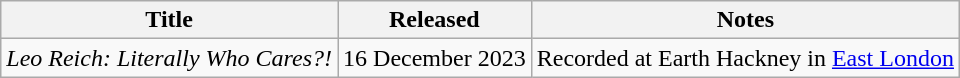<table class="wikitable">
<tr>
<th>Title</th>
<th>Released</th>
<th>Notes</th>
</tr>
<tr>
<td><em>Leo Reich: Literally Who Cares?!</em></td>
<td>16 December 2023</td>
<td>Recorded at Earth Hackney in <a href='#'>East London</a></td>
</tr>
</table>
